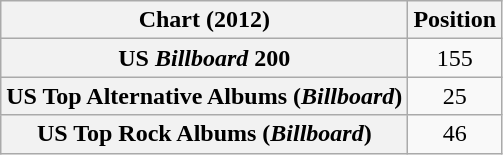<table class="wikitable sortable plainrowheaders" style="text-align:center">
<tr>
<th scope="col">Chart (2012)</th>
<th scope="col">Position</th>
</tr>
<tr>
<th scope="row">US <em>Billboard</em> 200</th>
<td>155</td>
</tr>
<tr>
<th scope="row">US Top Alternative Albums (<em>Billboard</em>)</th>
<td>25</td>
</tr>
<tr>
<th scope="row">US Top Rock Albums (<em>Billboard</em>)</th>
<td>46</td>
</tr>
</table>
